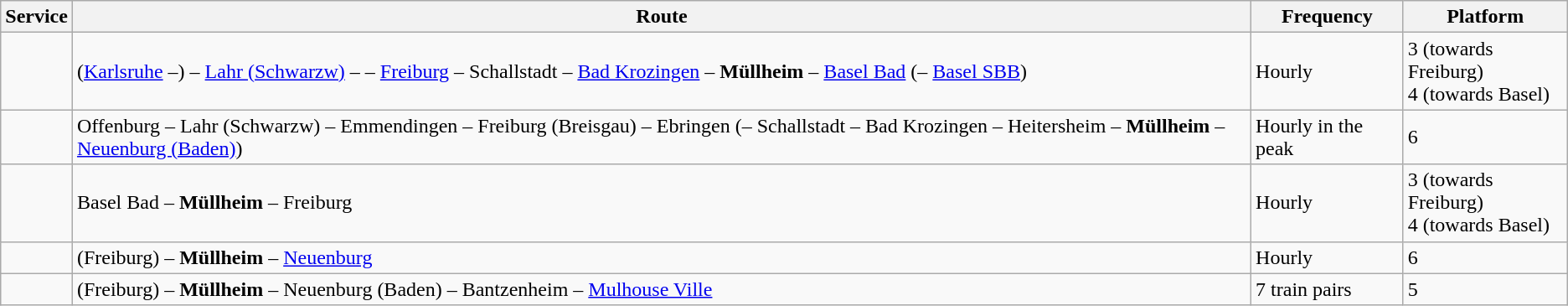<table class="wikitable">
<tr>
<th>Service</th>
<th>Route</th>
<th>Frequency</th>
<th>Platform</th>
</tr>
<tr>
<td></td>
<td>(<a href='#'>Karlsruhe</a> –)  – <a href='#'>Lahr (Schwarzw)</a> –  – <a href='#'>Freiburg</a> – Schallstadt – <a href='#'>Bad Krozingen</a> – <strong>Müllheim</strong> – <a href='#'>Basel Bad</a> (– <a href='#'>Basel SBB</a>)</td>
<td>Hourly</td>
<td>3 (towards Freiburg)<br> 4 (towards Basel)</td>
</tr>
<tr>
<td></td>
<td>Offenburg – Lahr (Schwarzw) – Emmendingen – Freiburg (Breisgau) – Ebringen (– Schallstadt – Bad Krozingen – Heitersheim – <strong>Müllheim</strong> – <a href='#'>Neuenburg (Baden)</a>)</td>
<td>Hourly in the peak</td>
<td>6</td>
</tr>
<tr>
<td></td>
<td>Basel Bad – <strong>Müllheim</strong> – Freiburg</td>
<td>Hourly</td>
<td>3 (towards Freiburg)<br>4 (towards Basel)</td>
</tr>
<tr>
<td></td>
<td>(Freiburg) – <strong>Müllheim</strong> – <a href='#'>Neuenburg</a></td>
<td>Hourly</td>
<td>6</td>
</tr>
<tr>
<td></td>
<td>(Freiburg) – <strong>Müllheim</strong> – Neuenburg (Baden) – Bantzenheim – <a href='#'>Mulhouse Ville</a></td>
<td>7 train pairs</td>
<td>5</td>
</tr>
</table>
